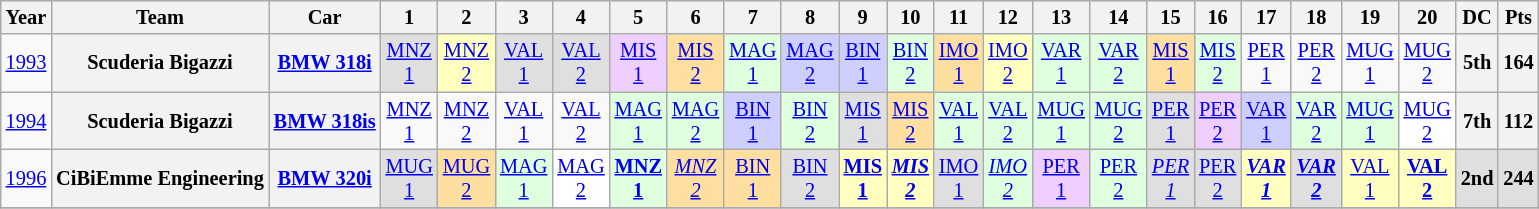<table class="wikitable" style="text-align:center; font-size:85%">
<tr>
<th>Year</th>
<th>Team</th>
<th>Car</th>
<th>1</th>
<th>2</th>
<th>3</th>
<th>4</th>
<th>5</th>
<th>6</th>
<th>7</th>
<th>8</th>
<th>9</th>
<th>10</th>
<th>11</th>
<th>12</th>
<th>13</th>
<th>14</th>
<th>15</th>
<th>16</th>
<th>17</th>
<th>18</th>
<th>19</th>
<th>20</th>
<th>DC</th>
<th>Pts</th>
</tr>
<tr>
<td><a href='#'>1993</a></td>
<th nowrap>Scuderia Bigazzi</th>
<th nowrap><a href='#'>BMW 318i</a></th>
<td style="background:#DFDFDF;"><a href='#'>MNZ<br>1</a><br></td>
<td style="background:#FFFFBF;"><a href='#'>MNZ<br>2</a><br></td>
<td style="background:#DFDFDF;"><a href='#'>VAL<br>1</a><br></td>
<td style="background:#DFDFDF;"><a href='#'>VAL<br>2</a><br></td>
<td style="background:#EFCFFF;"><a href='#'>MIS<br>1</a><br></td>
<td style="background:#FFDF9F;"><a href='#'>MIS<br>2</a><br></td>
<td style="background:#DFFFDF;"><a href='#'>MAG<br>1</a><br></td>
<td style="background:#CFCFFF;"><a href='#'>MAG<br>2</a><br></td>
<td style="background:#CFCFFF;"><a href='#'>BIN<br>1</a><br></td>
<td style="background:#DFFFDF;"><a href='#'>BIN<br>2</a><br></td>
<td style="background:#FFDF9F;"><a href='#'>IMO<br>1</a><br></td>
<td style="background:#FFFFBF;"><a href='#'>IMO<br>2</a><br></td>
<td style="background:#DFFFDF;"><a href='#'>VAR<br>1</a><br></td>
<td style="background:#DFFFDF;"><a href='#'>VAR<br>2</a><br></td>
<td style="background:#FFDF9F;"><a href='#'>MIS<br>1</a><br></td>
<td style="background:#DFFFDF;"><a href='#'>MIS<br>2</a><br></td>
<td><a href='#'>PER<br>1</a></td>
<td><a href='#'>PER<br>2</a></td>
<td><a href='#'>MUG<br>1</a></td>
<td><a href='#'>MUG<br>2</a></td>
<th>5th</th>
<th>164</th>
</tr>
<tr>
<td><a href='#'>1994</a></td>
<th nowrap>Scuderia Bigazzi</th>
<th nowrap><a href='#'>BMW 318is</a></th>
<td><a href='#'>MNZ<br>1</a></td>
<td><a href='#'>MNZ<br>2</a></td>
<td><a href='#'>VAL<br>1</a></td>
<td><a href='#'>VAL<br>2</a></td>
<td style="background:#DFFFDF;"><a href='#'>MAG<br>1</a><br></td>
<td style="background:#DFFFDF;"><a href='#'>MAG<br>2</a><br></td>
<td style="background:#CFCFFF;"><a href='#'>BIN<br>1</a><br></td>
<td style="background:#DFFFDF;"><a href='#'>BIN<br>2</a><br></td>
<td style="background:#DFDFDF;"><a href='#'>MIS<br>1</a><br></td>
<td style="background:#FFDF9F;"><a href='#'>MIS<br>2</a><br></td>
<td style="background:#DFFFDF;"><a href='#'>VAL<br>1</a><br></td>
<td style="background:#DFFFDF;"><a href='#'>VAL<br>2</a><br></td>
<td style="background:#DFFFDF;"><a href='#'>MUG<br>1</a><br></td>
<td style="background:#DFFFDF;"><a href='#'>MUG<br>2</a><br></td>
<td style="background:#DFDFDF;"><a href='#'>PER<br>1</a><br></td>
<td style="background:#EFCFFF;"><a href='#'>PER<br>2</a><br></td>
<td style="background:#CFCFFF;"><a href='#'>VAR<br>1</a><br></td>
<td style="background:#DFFFDF;"><a href='#'>VAR<br>2</a><br></td>
<td style="background:#DFFFDF;"><a href='#'>MUG<br>1</a><br></td>
<td style="background:#FFFFFF;"><a href='#'>MUG<br>2</a><br></td>
<th>7th</th>
<th>112</th>
</tr>
<tr>
<td><a href='#'>1996</a></td>
<th nowrap>CiBiEmme Engineering</th>
<th nowrap><a href='#'>BMW 320i</a></th>
<td style="background:#DFDFDF;"><a href='#'>MUG<br>1</a><br></td>
<td style="background:#FFDF9F;"><a href='#'>MUG<br>2</a><br></td>
<td style="background:#DFFFDF;"><a href='#'>MAG<br>1</a><br></td>
<td style="background:#FFFFFF;"><a href='#'>MAG<br>2</a><br></td>
<td style="background:#DFFFDF;"><a href='#'><strong>MNZ<br>1</strong></a><br></td>
<td style="background:#FFDF9F;"><a href='#'><em>MNZ<br>2</em></a><br></td>
<td style="background:#FFDF9F;"><a href='#'>BIN<br>1</a><br></td>
<td style="background:#DFDFDF;"><a href='#'>BIN<br>2</a><br></td>
<td style="background:#FFFFBF;"><a href='#'><strong>MIS<br>1</strong></a><br></td>
<td style="background:#FFFFBF;"><a href='#'><strong><em>MIS<br>2</em></strong></a><br></td>
<td style="background:#DFDFDF;"><a href='#'>IMO<br>1</a><br></td>
<td style="background:#DFFFDF;"><a href='#'><em>IMO<br>2</em></a><br></td>
<td style="background:#EFCFFF;"><a href='#'>PER<br>1</a><br></td>
<td style="background:#DFFFDF;"><a href='#'>PER<br>2</a><br></td>
<td style="background:#DFDFDF;"><a href='#'><em>PER<br>1</em></a><br></td>
<td style="background:#DFDFDF;"><a href='#'>PER<br>2</a><br></td>
<td style="background:#FFFFBF;"><a href='#'><strong><em>VAR<br>1</em></strong></a><br></td>
<td style="background:#DFDFDF;"><a href='#'><strong><em>VAR<br>2</em></strong></a><br></td>
<td style="background:#FFFFBF;"><a href='#'>VAL<br>1</a><br></td>
<td style="background:#FFFFBF;"><a href='#'><strong>VAL<br>2</strong></a><br></td>
<th style="background:#DFDFDF;">2nd</th>
<th style="background:#DFDFDF;">244</th>
</tr>
<tr>
</tr>
</table>
